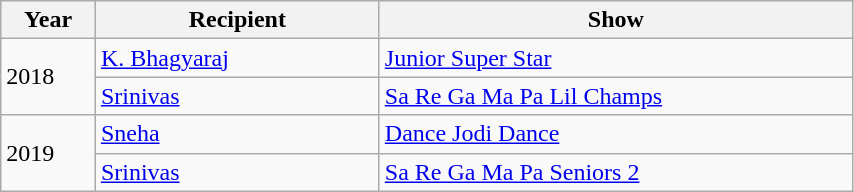<table class="wikitable" width="45%">
<tr>
<th style="width:10%;">Year</th>
<th style="width:30%;">Recipient</th>
<th style="width:50%;">Show</th>
</tr>
<tr>
<td rowspan="2">2018</td>
<td><a href='#'>K. Bhagyaraj</a></td>
<td><a href='#'>Junior Super Star</a></td>
</tr>
<tr>
<td><a href='#'>Srinivas</a></td>
<td><a href='#'>Sa Re Ga Ma Pa Lil Champs</a></td>
</tr>
<tr>
<td rowspan="2">2019</td>
<td><a href='#'>Sneha</a></td>
<td><a href='#'>Dance Jodi Dance</a></td>
</tr>
<tr>
<td><a href='#'>Srinivas</a></td>
<td><a href='#'>Sa Re Ga Ma Pa Seniors 2</a></td>
</tr>
</table>
